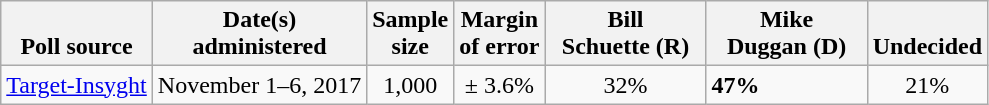<table class="wikitable">
<tr valign=bottom>
<th>Poll source</th>
<th>Date(s)<br>administered</th>
<th>Sample<br>size</th>
<th>Margin<br>of error</th>
<th style="width:100px;">Bill<br>Schuette (R)</th>
<th style="width:100px;">Mike<br>Duggan (D)</th>
<th>Undecided</th>
</tr>
<tr>
<td><a href='#'>Target-Insyght</a></td>
<td align=center>November 1–6, 2017</td>
<td align=center>1,000</td>
<td align=center>± 3.6%</td>
<td align=center>32%</td>
<td><strong>47%</strong></td>
<td align=center>21%</td>
</tr>
</table>
